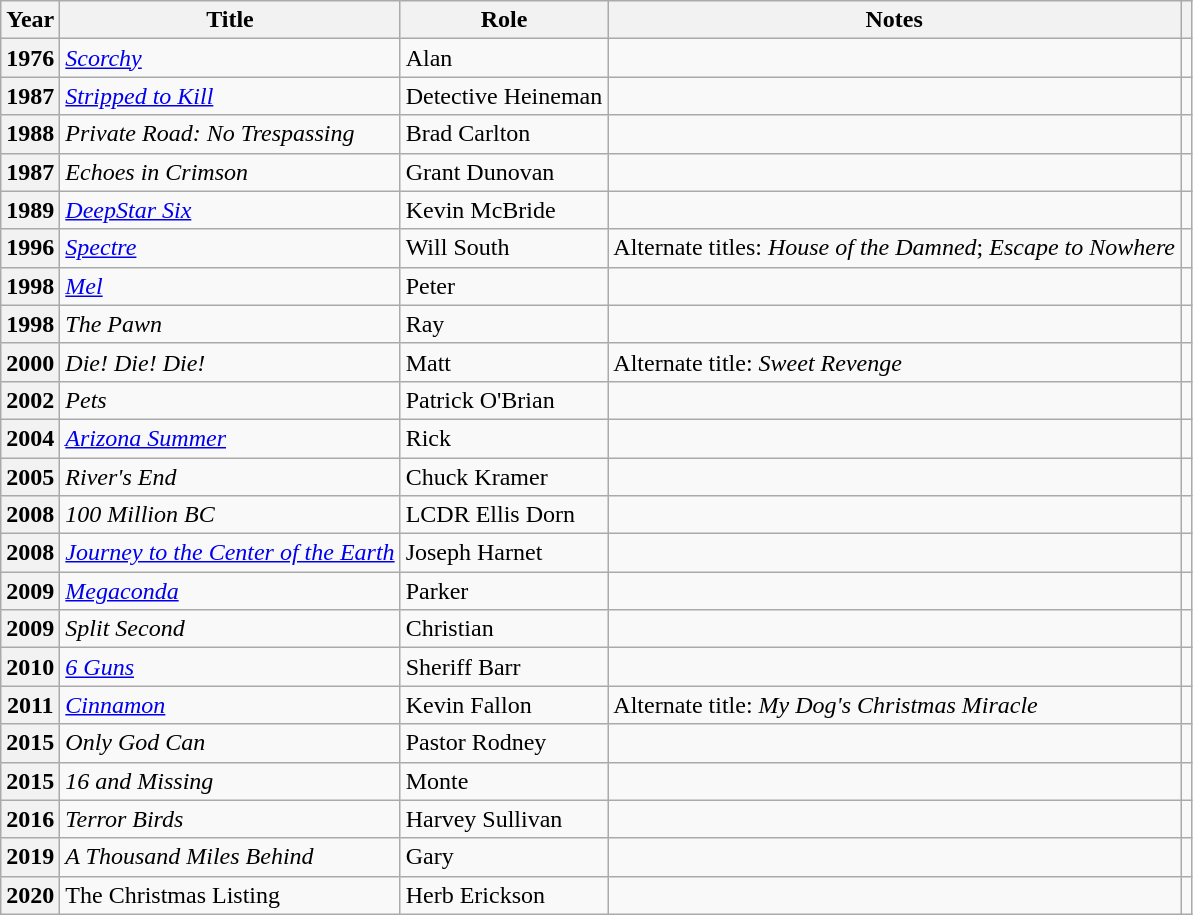<table class="wikitable plainrowheaders sortable" style="margin-right: 0;">
<tr>
<th scope="col">Year</th>
<th scope="col">Title</th>
<th scope="col">Role</th>
<th scope="col" class="unsortable">Notes</th>
<th scope="col" class="unsortable"></th>
</tr>
<tr>
<th scope="row">1976</th>
<td><em><a href='#'>Scorchy</a></em></td>
<td>Alan</td>
<td></td>
<td align=center></td>
</tr>
<tr>
<th scope="row">1987</th>
<td><em><a href='#'>Stripped to Kill</a></em></td>
<td>Detective Heineman</td>
<td></td>
<td align=center></td>
</tr>
<tr>
<th scope="row">1988</th>
<td><em>Private Road: No Trespassing</em></td>
<td>Brad Carlton</td>
<td></td>
<td align=center></td>
</tr>
<tr>
<th scope="row">1987</th>
<td><em>Echoes in Crimson</em></td>
<td>Grant Dunovan</td>
<td></td>
<td align=center></td>
</tr>
<tr>
<th scope="row">1989</th>
<td><em><a href='#'>DeepStar Six</a></em></td>
<td>Kevin McBride</td>
<td></td>
<td align=center></td>
</tr>
<tr>
<th scope="row">1996</th>
<td><em><a href='#'>Spectre</a></em></td>
<td>Will South</td>
<td>Alternate titles: <em>House of the Damned</em>; <em>Escape to Nowhere</em></td>
<td align=center></td>
</tr>
<tr>
<th scope="row">1998</th>
<td><em><a href='#'>Mel</a></em></td>
<td>Peter</td>
<td></td>
<td align=center></td>
</tr>
<tr>
<th scope="row">1998</th>
<td><em>The Pawn</em></td>
<td>Ray</td>
<td></td>
<td align=center></td>
</tr>
<tr>
<th scope="row">2000</th>
<td><em>Die! Die! Die!</em></td>
<td>Matt</td>
<td>Alternate title: <em>Sweet Revenge</em></td>
<td align=center></td>
</tr>
<tr>
<th scope="row">2002</th>
<td><em>Pets</em></td>
<td>Patrick O'Brian</td>
<td></td>
<td align=center></td>
</tr>
<tr>
<th scope="row">2004</th>
<td><em><a href='#'>Arizona Summer</a></em></td>
<td>Rick</td>
<td></td>
<td align=center></td>
</tr>
<tr>
<th scope="row">2005</th>
<td><em>River's End</em></td>
<td>Chuck Kramer</td>
<td></td>
<td align=center></td>
</tr>
<tr>
<th scope="row">2008</th>
<td><em>100 Million BC</em></td>
<td>LCDR Ellis Dorn</td>
<td></td>
<td align=center></td>
</tr>
<tr>
<th scope="row">2008</th>
<td><em><a href='#'>Journey to the Center of the Earth</a></em></td>
<td>Joseph Harnet</td>
<td></td>
<td align=center></td>
</tr>
<tr>
<th scope="row">2009</th>
<td><em><a href='#'>Megaconda</a></em></td>
<td>Parker</td>
<td></td>
<td align=center></td>
</tr>
<tr>
<th scope="row">2009</th>
<td><em>Split Second</em></td>
<td>Christian</td>
<td></td>
<td align=center></td>
</tr>
<tr>
<th scope="row">2010</th>
<td><em><a href='#'>6 Guns</a></em></td>
<td>Sheriff Barr</td>
<td></td>
<td align=center></td>
</tr>
<tr>
<th scope="row">2011</th>
<td><em><a href='#'>Cinnamon</a></em></td>
<td>Kevin Fallon</td>
<td>Alternate title: <em>My Dog's Christmas Miracle</em></td>
<td align=center></td>
</tr>
<tr>
<th scope="row">2015</th>
<td><em>Only God Can</em></td>
<td>Pastor Rodney</td>
<td></td>
<td align=center></td>
</tr>
<tr>
<th scope="row">2015</th>
<td><em>16 and Missing</em></td>
<td>Monte</td>
<td></td>
<td align=center></td>
</tr>
<tr>
<th scope="row">2016</th>
<td><em>Terror Birds</em></td>
<td>Harvey Sullivan</td>
<td></td>
<td align=center></td>
</tr>
<tr>
<th scope="row">2019</th>
<td><em>A Thousand Miles Behind</em></td>
<td>Gary</td>
<td></td>
<td align=center></td>
</tr>
<tr>
<th scope="row">2020</th>
<td>The Christmas Listing</td>
<td>Herb Erickson</td>
<td></td>
<td></td>
</tr>
</table>
